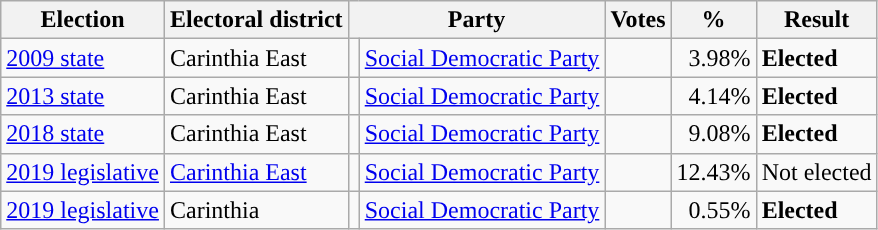<table class="wikitable" style="text-align:left;">
<tr>
<th scope=col>Election</th>
<th scope=col>Electoral district</th>
<th scope=col colspan="2">Party</th>
<th scope=col>Votes</th>
<th scope=col>%</th>
<th scope=col>Result</th>
</tr>
<tr>
<td><a href='#'>2009 state</a></td>
<td>Carinthia East</td>
<td style="background:"></td>
<td><a href='#'>Social Democratic Party</a></td>
<td align=right></td>
<td align=right>3.98%</td>
<td><strong>Elected</strong></td>
</tr>
<tr>
<td><a href='#'>2013 state</a></td>
<td>Carinthia East</td>
<td style="background:"></td>
<td><a href='#'>Social Democratic Party</a></td>
<td align=right></td>
<td align=right>4.14%</td>
<td><strong>Elected</strong></td>
</tr>
<tr>
<td><a href='#'>2018 state</a></td>
<td>Carinthia East</td>
<td style="background:"></td>
<td><a href='#'>Social Democratic Party</a></td>
<td align=right></td>
<td align=right>9.08%</td>
<td><strong>Elected</strong></td>
</tr>
<tr>
<td><a href='#'>2019 legislative</a></td>
<td><a href='#'>Carinthia East</a></td>
<td style="background:"></td>
<td><a href='#'>Social Democratic Party</a></td>
<td align=right></td>
<td align=right>12.43%</td>
<td>Not elected</td>
</tr>
<tr>
<td><a href='#'>2019 legislative</a></td>
<td>Carinthia</td>
<td style="background:"></td>
<td><a href='#'>Social Democratic Party</a></td>
<td align=right></td>
<td align=right>0.55%</td>
<td><strong>Elected</strong></td>
</tr>
</table>
